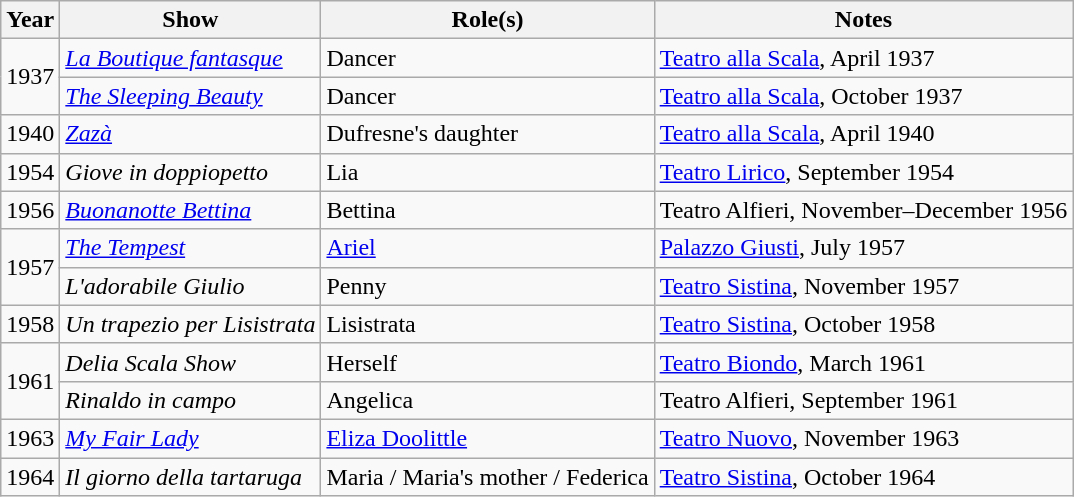<table class="wikitable plainrowheaders sortable">
<tr>
<th scope="col">Year</th>
<th scope="col">Show</th>
<th scope="col">Role(s)</th>
<th scope="col" class="unsortable">Notes</th>
</tr>
<tr>
<td rowspan="2">1937</td>
<td><em><a href='#'>La Boutique fantasque</a></em></td>
<td>Dancer</td>
<td><a href='#'>Teatro alla Scala</a>, April 1937</td>
</tr>
<tr>
<td><em><a href='#'>The Sleeping Beauty</a></em></td>
<td>Dancer</td>
<td><a href='#'>Teatro alla Scala</a>, October 1937</td>
</tr>
<tr>
<td>1940</td>
<td><em><a href='#'>Zazà</a></em></td>
<td>Dufresne's daughter</td>
<td><a href='#'>Teatro alla Scala</a>, April 1940</td>
</tr>
<tr>
<td>1954</td>
<td><em>Giove in doppiopetto</em></td>
<td>Lia</td>
<td><a href='#'>Teatro Lirico</a>, September 1954</td>
</tr>
<tr>
<td>1956</td>
<td><em><a href='#'>Buonanotte Bettina</a></em></td>
<td>Bettina</td>
<td>Teatro Alfieri, November–December 1956</td>
</tr>
<tr>
<td rowspan="2">1957</td>
<td><em><a href='#'>The Tempest</a></em></td>
<td><a href='#'>Ariel</a></td>
<td><a href='#'>Palazzo Giusti</a>, July 1957</td>
</tr>
<tr>
<td><em>L'adorabile Giulio</em></td>
<td>Penny</td>
<td><a href='#'>Teatro Sistina</a>, November 1957</td>
</tr>
<tr>
<td>1958</td>
<td><em>Un trapezio per Lisistrata</em></td>
<td>Lisistrata</td>
<td><a href='#'>Teatro Sistina</a>, October 1958</td>
</tr>
<tr>
<td rowspan="2">1961</td>
<td><em>Delia Scala Show</em></td>
<td>Herself</td>
<td><a href='#'>Teatro Biondo</a>, March 1961</td>
</tr>
<tr>
<td><em>Rinaldo in campo</em></td>
<td>Angelica</td>
<td>Teatro Alfieri, September 1961</td>
</tr>
<tr>
<td>1963</td>
<td><em><a href='#'>My Fair Lady</a></em></td>
<td><a href='#'>Eliza Doolittle</a></td>
<td><a href='#'>Teatro Nuovo</a>, November 1963</td>
</tr>
<tr>
<td>1964</td>
<td><em>Il giorno della tartaruga</em></td>
<td>Maria / Maria's mother / Federica</td>
<td><a href='#'>Teatro Sistina</a>, October 1964</td>
</tr>
</table>
